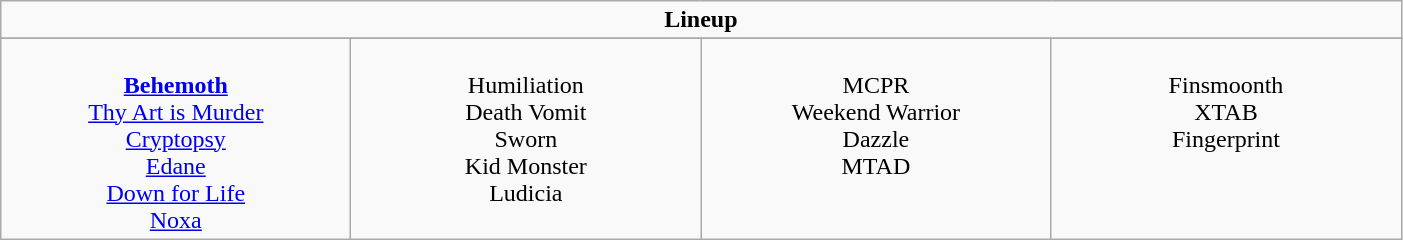<table class="wikitable">
<tr>
<td colspan="4" align="center"><strong>Lineup</strong></td>
</tr>
<tr>
</tr>
<tr>
<td valign="top" align="center" width=226><br><strong><a href='#'>Behemoth</a></strong><br>
<a href='#'>Thy Art is Murder</a><br>
<a href='#'>Cryptopsy</a><br>
<a href='#'>Edane</a><br>
<a href='#'>Down for Life</a><br>
<a href='#'>Noxa</a><br></td>
<td valign="top" align="center" width=226><br>Humiliation<br>
Death Vomit<br>
Sworn<br>
Kid Monster<br>
Ludicia<br></td>
<td valign="top" align="center" width=226><br>MCPR<br>
Weekend Warrior<br>
Dazzle<br>
MTAD<br></td>
<td valign="top" align="center" width=226><br>Finsmoonth<br>
XTAB<br>
Fingerprint<br></td>
</tr>
</table>
